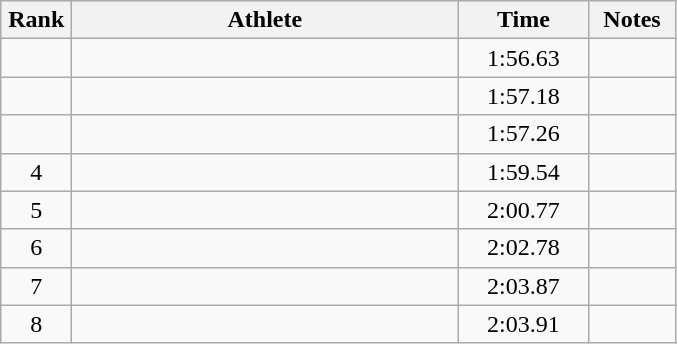<table class="wikitable" style="text-align:center">
<tr>
<th width=40>Rank</th>
<th width=250>Athlete</th>
<th width=80>Time</th>
<th width=50>Notes</th>
</tr>
<tr>
<td></td>
<td align=left></td>
<td>1:56.63</td>
<td></td>
</tr>
<tr>
<td></td>
<td align=left></td>
<td>1:57.18</td>
<td></td>
</tr>
<tr>
<td></td>
<td align=left></td>
<td>1:57.26</td>
<td></td>
</tr>
<tr>
<td>4</td>
<td align=left></td>
<td>1:59.54</td>
<td></td>
</tr>
<tr>
<td>5</td>
<td align=left></td>
<td>2:00.77</td>
<td></td>
</tr>
<tr>
<td>6</td>
<td align=left></td>
<td>2:02.78</td>
<td></td>
</tr>
<tr>
<td>7</td>
<td align=left></td>
<td>2:03.87</td>
<td></td>
</tr>
<tr>
<td>8</td>
<td align=left></td>
<td>2:03.91</td>
<td></td>
</tr>
</table>
